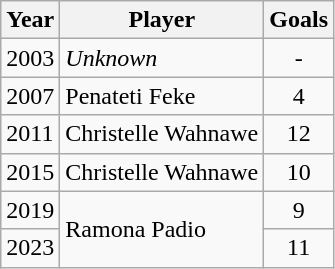<table class="wikitable">
<tr>
<th>Year</th>
<th>Player</th>
<th>Goals</th>
</tr>
<tr>
<td>2003</td>
<td><em>Unknown</em></td>
<td align=center>-</td>
</tr>
<tr>
<td>2007</td>
<td> Penateti Feke</td>
<td align=center>4</td>
</tr>
<tr>
<td>2011</td>
<td> Christelle Wahnawe</td>
<td align=center>12</td>
</tr>
<tr>
<td>2015</td>
<td> Christelle Wahnawe</td>
<td align=center>10</td>
</tr>
<tr>
<td>2019</td>
<td rowspan=2> Ramona Padio</td>
<td align=center>9</td>
</tr>
<tr>
<td>2023</td>
<td align=center>11</td>
</tr>
</table>
